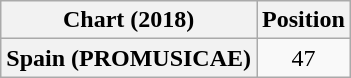<table class="wikitable plainrowheaders" style="text-align:center">
<tr>
<th scope="col">Chart (2018)</th>
<th scope="col">Position</th>
</tr>
<tr>
<th scope="row">Spain (PROMUSICAE)</th>
<td>47</td>
</tr>
</table>
